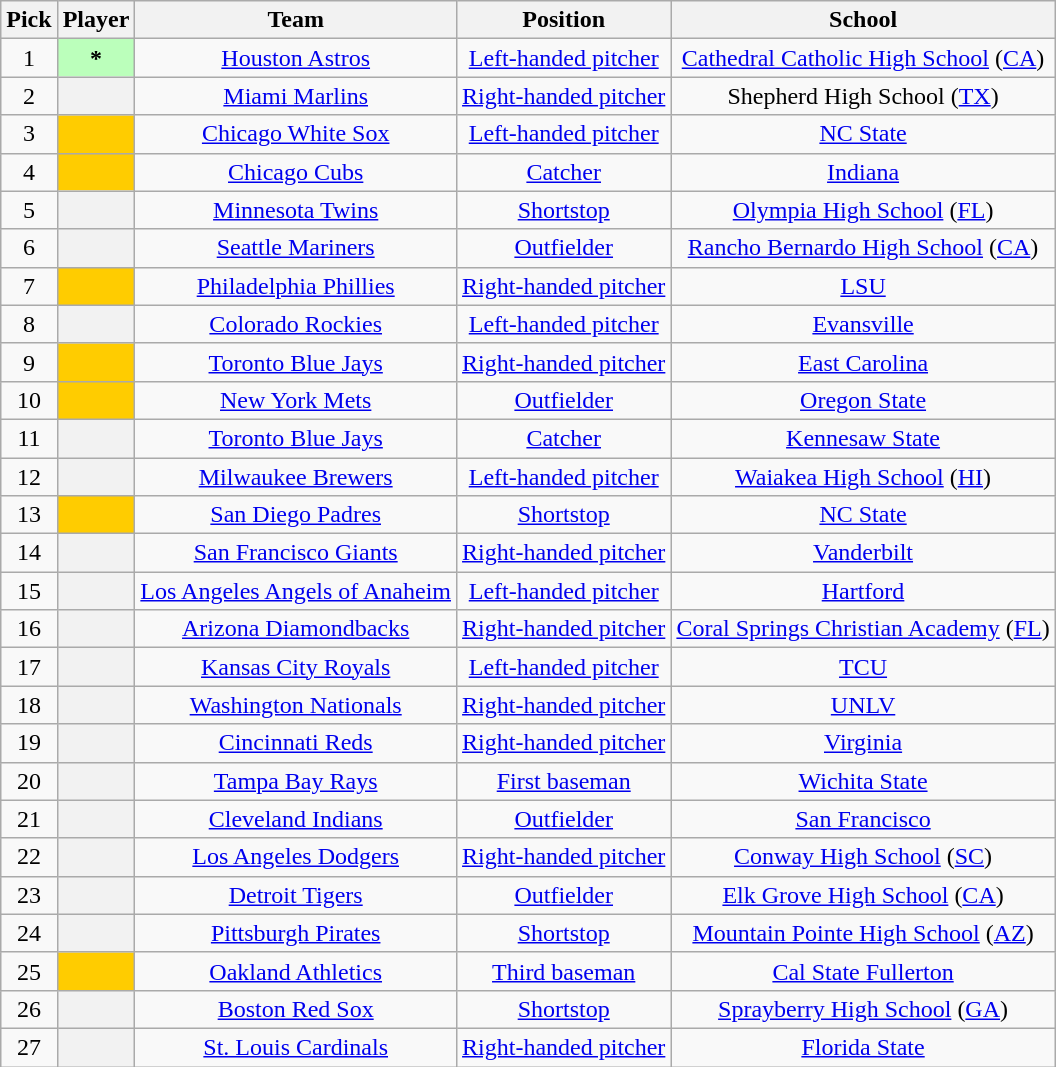<table class="wikitable sortable plainrowheaders" style="text-align:center; width=74%">
<tr>
<th scope="col">Pick</th>
<th scope="col">Player</th>
<th scope="col">Team</th>
<th scope="col">Position</th>
<th scope="col">School</th>
</tr>
<tr>
<td>1</td>
<th scope="row" style="text-align:center;background:#bfb">*</th>
<td><a href='#'>Houston Astros</a></td>
<td><a href='#'>Left-handed pitcher</a></td>
<td><a href='#'>Cathedral Catholic High School</a> (<a href='#'>CA</a>)</td>
</tr>
<tr>
<td>2</td>
<th scope="row" style="text-align:center"></th>
<td><a href='#'>Miami Marlins</a></td>
<td><a href='#'>Right-handed pitcher</a></td>
<td>Shepherd High School (<a href='#'>TX</a>)</td>
</tr>
<tr>
<td>3</td>
<th scope="row" style="text-align:center;background:#fc0;"></th>
<td><a href='#'>Chicago White Sox</a></td>
<td><a href='#'>Left-handed pitcher</a></td>
<td><a href='#'>NC State</a></td>
</tr>
<tr>
<td>4</td>
<th scope="row" style="text-align:center; background:#fc0;"></th>
<td><a href='#'>Chicago Cubs</a></td>
<td><a href='#'>Catcher</a></td>
<td><a href='#'>Indiana</a></td>
</tr>
<tr>
<td>5</td>
<th scope="row" style="text-align:center"></th>
<td><a href='#'>Minnesota Twins</a></td>
<td><a href='#'>Shortstop</a></td>
<td><a href='#'>Olympia High School</a> (<a href='#'>FL</a>)</td>
</tr>
<tr>
<td>6</td>
<th scope="row" style="text-align:center"></th>
<td><a href='#'>Seattle Mariners</a></td>
<td><a href='#'>Outfielder</a></td>
<td><a href='#'>Rancho Bernardo High School</a> (<a href='#'>CA</a>)</td>
</tr>
<tr>
<td>7</td>
<th scope="row" style="text-align:center; background:#fc0;"></th>
<td><a href='#'>Philadelphia Phillies</a></td>
<td><a href='#'>Right-handed pitcher</a></td>
<td><a href='#'>LSU</a></td>
</tr>
<tr>
<td>8</td>
<th scope="row" style="text-align:center"></th>
<td><a href='#'>Colorado Rockies</a></td>
<td><a href='#'>Left-handed pitcher</a></td>
<td><a href='#'>Evansville</a></td>
</tr>
<tr>
<td>9</td>
<th scope="row" style="text-align:center; background-color:#FFCC00"></th>
<td><a href='#'>Toronto Blue Jays</a></td>
<td><a href='#'>Right-handed pitcher</a></td>
<td><a href='#'>East Carolina</a></td>
</tr>
<tr>
<td>10</td>
<th scope="row" style="text-align:center; background:#fc0;"></th>
<td><a href='#'>New York Mets</a></td>
<td><a href='#'>Outfielder</a></td>
<td><a href='#'>Oregon State</a></td>
</tr>
<tr>
<td>11</td>
<th scope="row" style="text-align:center"></th>
<td><a href='#'>Toronto Blue Jays</a></td>
<td><a href='#'>Catcher</a></td>
<td><a href='#'>Kennesaw State</a></td>
</tr>
<tr>
<td>12</td>
<th scope="row" style="text-align:center"></th>
<td><a href='#'>Milwaukee Brewers</a></td>
<td><a href='#'>Left-handed pitcher</a></td>
<td><a href='#'>Waiakea High School</a> (<a href='#'>HI</a>)</td>
</tr>
<tr>
<td>13</td>
<th scope="row" style="text-align:center; background:#fc0;"></th>
<td><a href='#'>San Diego Padres</a></td>
<td><a href='#'>Shortstop</a></td>
<td><a href='#'>NC State</a></td>
</tr>
<tr>
<td>14</td>
<th scope="row" style="text-align:center"></th>
<td><a href='#'>San Francisco Giants</a></td>
<td><a href='#'>Right-handed pitcher</a></td>
<td><a href='#'>Vanderbilt</a></td>
</tr>
<tr>
<td>15</td>
<th scope="row" style="text-align:center"></th>
<td><a href='#'>Los Angeles Angels of Anaheim</a></td>
<td><a href='#'>Left-handed pitcher</a></td>
<td><a href='#'>Hartford</a></td>
</tr>
<tr>
<td>16</td>
<th scope="row" style="text-align:center"></th>
<td><a href='#'>Arizona Diamondbacks</a></td>
<td><a href='#'>Right-handed pitcher</a></td>
<td><a href='#'>Coral Springs Christian Academy</a> (<a href='#'>FL</a>)</td>
</tr>
<tr>
<td>17</td>
<th scope="row" style="text-align:center;"></th>
<td><a href='#'>Kansas City Royals</a></td>
<td><a href='#'>Left-handed pitcher</a></td>
<td><a href='#'>TCU</a></td>
</tr>
<tr>
<td>18</td>
<th scope="row" style="text-align:center"></th>
<td><a href='#'>Washington Nationals</a></td>
<td><a href='#'>Right-handed pitcher</a></td>
<td><a href='#'>UNLV</a></td>
</tr>
<tr>
<td>19</td>
<th scope="row" style="text-align:center"></th>
<td><a href='#'>Cincinnati Reds</a></td>
<td><a href='#'>Right-handed pitcher</a></td>
<td><a href='#'>Virginia</a></td>
</tr>
<tr>
<td>20</td>
<th scope="row" style="text-align:center"></th>
<td><a href='#'>Tampa Bay Rays</a></td>
<td><a href='#'>First baseman</a></td>
<td><a href='#'>Wichita State</a></td>
</tr>
<tr>
<td>21</td>
<th scope="row" style="text-align:center"></th>
<td><a href='#'>Cleveland Indians</a></td>
<td><a href='#'>Outfielder</a></td>
<td><a href='#'>San Francisco</a></td>
</tr>
<tr>
<td>22</td>
<th scope="row" style="text-align:center"></th>
<td><a href='#'>Los Angeles Dodgers</a></td>
<td><a href='#'>Right-handed pitcher</a></td>
<td><a href='#'>Conway High School</a> (<a href='#'>SC</a>)</td>
</tr>
<tr>
<td>23</td>
<th scope="row" style="text-align:center"></th>
<td><a href='#'>Detroit Tigers</a></td>
<td><a href='#'>Outfielder</a></td>
<td><a href='#'>Elk Grove High School</a> (<a href='#'>CA</a>)</td>
</tr>
<tr>
<td>24</td>
<th scope="row" style="text-align:center"></th>
<td><a href='#'>Pittsburgh Pirates</a></td>
<td><a href='#'>Shortstop</a></td>
<td><a href='#'>Mountain Pointe High School</a> (<a href='#'>AZ</a>)</td>
</tr>
<tr>
<td>25</td>
<th scope="row" style="text-align:center; background:#fc0;"></th>
<td><a href='#'>Oakland Athletics</a></td>
<td><a href='#'>Third baseman</a></td>
<td><a href='#'>Cal State Fullerton</a></td>
</tr>
<tr>
<td>26</td>
<th scope="row" style="text-align:center"></th>
<td><a href='#'>Boston Red Sox</a></td>
<td><a href='#'>Shortstop</a></td>
<td><a href='#'>Sprayberry High School</a> (<a href='#'>GA</a>)</td>
</tr>
<tr>
<td>27</td>
<th scope="row" style="text-align:center"></th>
<td><a href='#'>St. Louis Cardinals</a></td>
<td><a href='#'>Right-handed pitcher</a></td>
<td><a href='#'>Florida State</a></td>
</tr>
</table>
